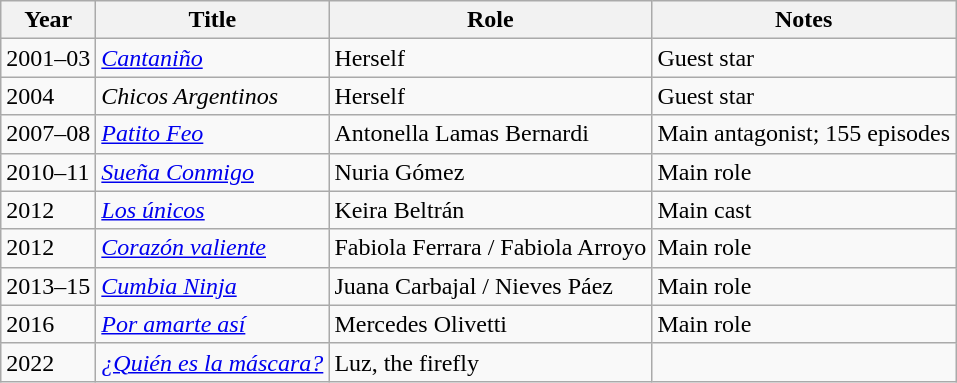<table class="wikitable sortable">
<tr>
<th>Year</th>
<th>Title</th>
<th>Role</th>
<th class="unsortable">Notes</th>
</tr>
<tr>
<td>2001–03</td>
<td><em><a href='#'>Cantaniño</a></em></td>
<td>Herself</td>
<td>Guest star</td>
</tr>
<tr>
<td>2004</td>
<td><em>Chicos Argentinos</em></td>
<td>Herself</td>
<td>Guest star</td>
</tr>
<tr>
<td>2007–08</td>
<td><em><a href='#'>Patito Feo</a></em></td>
<td>Antonella Lamas Bernardi</td>
<td>Main antagonist; 155 episodes</td>
</tr>
<tr>
<td>2010–11</td>
<td><em><a href='#'>Sueña Conmigo</a></em></td>
<td>Nuria Gómez</td>
<td>Main role</td>
</tr>
<tr>
<td>2012</td>
<td><em><a href='#'>Los únicos</a></em></td>
<td>Keira Beltrán</td>
<td>Main cast</td>
</tr>
<tr>
<td>2012</td>
<td><em><a href='#'>Corazón valiente</a></em></td>
<td>Fabiola Ferrara / Fabiola Arroyo</td>
<td>Main role</td>
</tr>
<tr>
<td>2013–15</td>
<td><em><a href='#'>Cumbia Ninja</a></em></td>
<td>Juana Carbajal / Nieves Páez</td>
<td>Main role</td>
</tr>
<tr>
<td>2016</td>
<td><em><a href='#'>Por amarte así</a></em></td>
<td>Mercedes Olivetti</td>
<td>Main role</td>
</tr>
<tr>
<td>2022</td>
<td><em><a href='#'>¿Quién es la máscara?</a></em></td>
<td>Luz, the firefly</td>
<td></td>
</tr>
</table>
